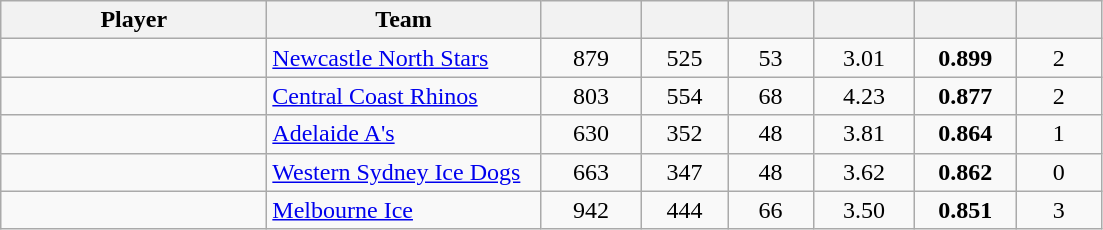<table class="wikitable sortable" style="text-align:center;">
<tr>
<th width="170px">Player</th>
<th width="175px">Team</th>
<th width="60px"></th>
<th width="50px"></th>
<th width="50px"></th>
<th width="60px"></th>
<th width="60px"></th>
<th width="50px"></th>
</tr>
<tr>
<td align="left"></td>
<td align="left"><a href='#'>Newcastle North Stars</a></td>
<td>879</td>
<td>525</td>
<td>53</td>
<td>3.01</td>
<td><strong>0.899</strong></td>
<td>2</td>
</tr>
<tr>
<td align="left"></td>
<td align="left"><a href='#'>Central Coast Rhinos</a></td>
<td>803</td>
<td>554</td>
<td>68</td>
<td>4.23</td>
<td><strong>0.877</strong></td>
<td>2</td>
</tr>
<tr>
<td align="left"></td>
<td align="left"><a href='#'>Adelaide A's</a></td>
<td>630</td>
<td>352</td>
<td>48</td>
<td>3.81</td>
<td><strong>0.864</strong></td>
<td>1</td>
</tr>
<tr>
<td align="left"></td>
<td align="left"><a href='#'>Western Sydney Ice Dogs</a></td>
<td>663</td>
<td>347</td>
<td>48</td>
<td>3.62</td>
<td><strong>0.862</strong></td>
<td>0</td>
</tr>
<tr>
<td align="left"></td>
<td align="left"><a href='#'>Melbourne Ice</a></td>
<td>942</td>
<td>444</td>
<td>66</td>
<td>3.50</td>
<td><strong>0.851</strong></td>
<td>3</td>
</tr>
</table>
